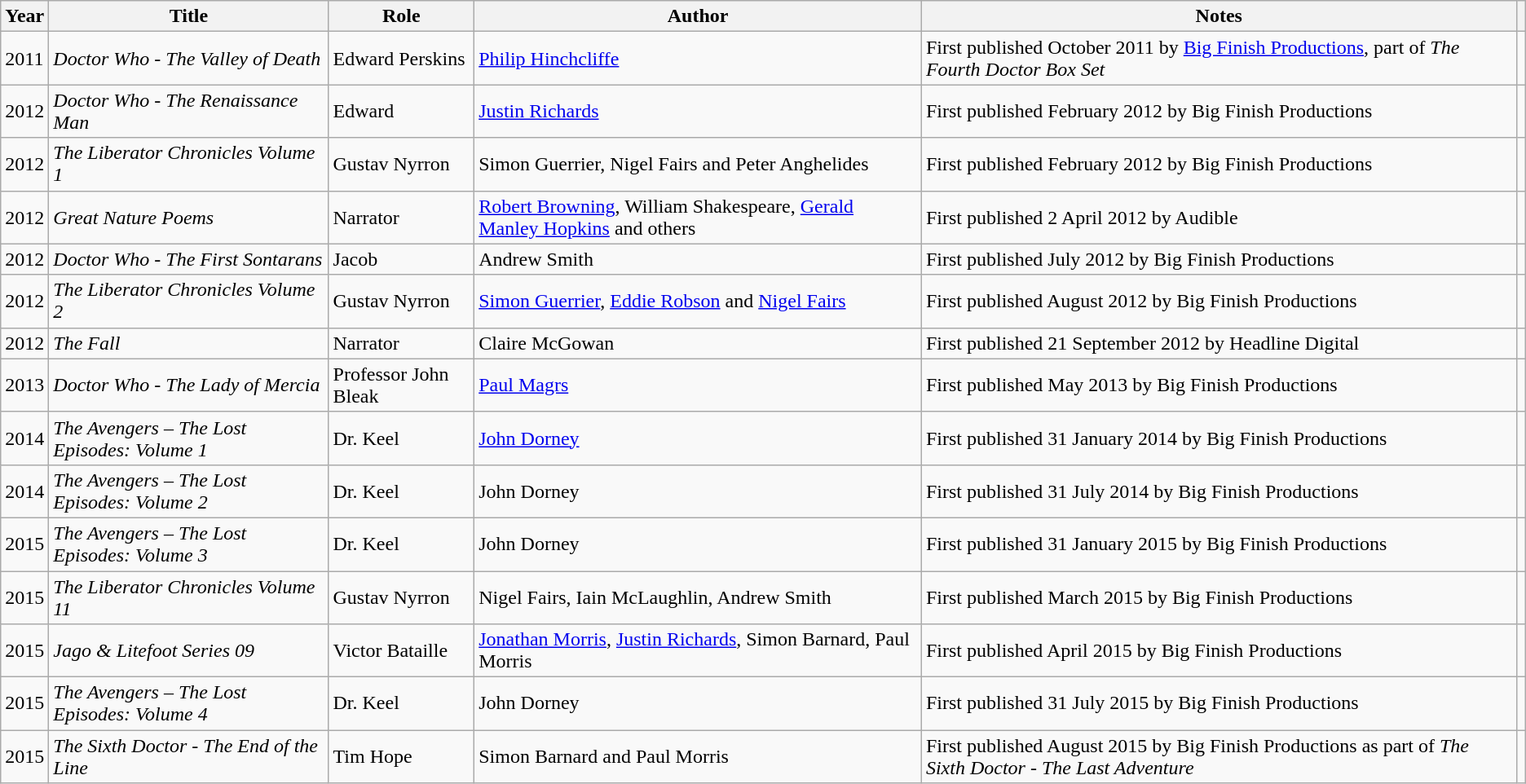<table class="wikitable plainrowheaders sortable">
<tr>
<th>Year</th>
<th>Title</th>
<th>Role</th>
<th>Author</th>
<th>Notes</th>
<th scope="col" class="unsortable"></th>
</tr>
<tr>
<td>2011</td>
<td><em>Doctor Who - The Valley of Death</em></td>
<td>Edward Perskins</td>
<td><a href='#'>Philip Hinchcliffe</a></td>
<td>First published October 2011 by <a href='#'>Big Finish Productions</a>, part of <em>The Fourth Doctor Box Set</em></td>
<td></td>
</tr>
<tr>
<td>2012</td>
<td><em>Doctor Who - The Renaissance Man</em></td>
<td>Edward</td>
<td><a href='#'>Justin Richards</a></td>
<td>First published February 2012 by Big Finish Productions</td>
<td></td>
</tr>
<tr>
<td>2012</td>
<td><em>The Liberator Chronicles Volume 1</em></td>
<td>Gustav Nyrron</td>
<td>Simon Guerrier, Nigel Fairs and Peter Anghelides</td>
<td>First published February 2012 by Big Finish Productions</td>
<td></td>
</tr>
<tr>
<td>2012</td>
<td><em>Great Nature Poems</em></td>
<td>Narrator</td>
<td><a href='#'>Robert Browning</a>, William Shakespeare, <a href='#'>Gerald Manley Hopkins</a> and others</td>
<td>First published 2 April 2012 by Audible</td>
<td></td>
</tr>
<tr>
<td>2012</td>
<td><em>Doctor Who - The First Sontarans</em></td>
<td>Jacob</td>
<td>Andrew Smith</td>
<td>First published July 2012 by Big Finish Productions</td>
<td></td>
</tr>
<tr>
<td>2012</td>
<td><em>The Liberator Chronicles Volume 2</em></td>
<td>Gustav Nyrron</td>
<td><a href='#'>Simon Guerrier</a>, <a href='#'>Eddie Robson</a> and <a href='#'>Nigel Fairs</a></td>
<td>First published August 2012 by Big Finish Productions</td>
<td></td>
</tr>
<tr>
<td>2012</td>
<td><em>The Fall</em></td>
<td>Narrator</td>
<td>Claire McGowan</td>
<td>First published 21 September 2012 by Headline Digital</td>
<td></td>
</tr>
<tr>
<td>2013</td>
<td><em>Doctor Who - The Lady of Mercia</em></td>
<td>Professor John Bleak</td>
<td><a href='#'>Paul Magrs</a></td>
<td>First published May 2013 by Big Finish Productions</td>
<td></td>
</tr>
<tr>
<td>2014</td>
<td><em>The Avengers – The Lost Episodes: Volume 1</em></td>
<td>Dr. Keel</td>
<td><a href='#'>John Dorney</a></td>
<td>First published 31 January 2014 by Big Finish Productions</td>
<td></td>
</tr>
<tr>
<td>2014</td>
<td><em>The Avengers – The Lost Episodes: Volume 2</em></td>
<td>Dr. Keel</td>
<td>John Dorney</td>
<td>First published 31 July 2014 by Big Finish Productions</td>
<td></td>
</tr>
<tr>
<td>2015</td>
<td><em>The Avengers – The Lost Episodes: Volume 3</em></td>
<td>Dr. Keel</td>
<td>John Dorney</td>
<td>First published 31 January 2015 by Big Finish Productions</td>
<td></td>
</tr>
<tr>
<td>2015</td>
<td><em>The Liberator Chronicles Volume 11</em></td>
<td>Gustav Nyrron</td>
<td>Nigel Fairs, Iain McLaughlin, Andrew Smith</td>
<td>First published March 2015 by Big Finish Productions</td>
<td></td>
</tr>
<tr>
<td>2015</td>
<td><em>Jago & Litefoot Series 09</em></td>
<td>Victor Bataille</td>
<td><a href='#'>Jonathan Morris</a>, <a href='#'>Justin Richards</a>, Simon Barnard, Paul Morris</td>
<td>First published April 2015 by Big Finish Productions</td>
<td></td>
</tr>
<tr>
<td>2015</td>
<td><em>The Avengers – The Lost Episodes: Volume 4</em></td>
<td>Dr. Keel</td>
<td>John Dorney</td>
<td>First published 31 July 2015 by Big Finish Productions</td>
<td></td>
</tr>
<tr>
<td>2015</td>
<td><em>The Sixth Doctor - The End of the Line</em></td>
<td>Tim Hope</td>
<td>Simon Barnard and Paul Morris</td>
<td>First published August 2015 by Big Finish Productions as part of <em>The Sixth Doctor - The Last Adventure</em></td>
<td></td>
</tr>
</table>
